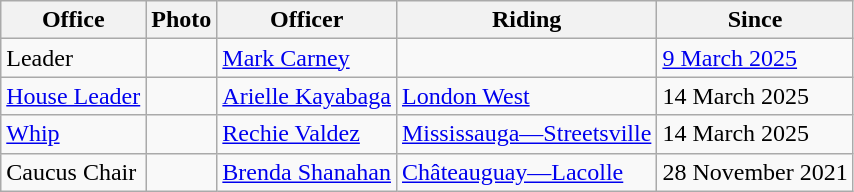<table class="wikitable">
<tr>
<th>Office</th>
<th>Photo</th>
<th>Officer</th>
<th>Riding</th>
<th>Since</th>
</tr>
<tr>
<td>Leader</td>
<td></td>
<td><a href='#'>Mark Carney</a></td>
<td></td>
<td><a href='#'>9 March 2025</a></td>
</tr>
<tr>
<td><a href='#'>House Leader</a></td>
<td></td>
<td><a href='#'>Arielle Kayabaga</a></td>
<td><a href='#'>London West</a></td>
<td>14 March 2025</td>
</tr>
<tr>
<td><a href='#'>Whip</a></td>
<td></td>
<td><a href='#'>Rechie Valdez</a></td>
<td><a href='#'>Mississauga—Streetsville</a></td>
<td>14 March 2025</td>
</tr>
<tr>
<td>Caucus Chair</td>
<td></td>
<td><a href='#'>Brenda Shanahan</a></td>
<td><a href='#'>Châteauguay—Lacolle</a></td>
<td>28 November 2021</td>
</tr>
</table>
